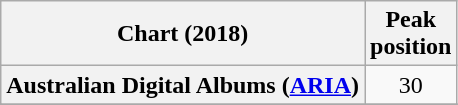<table class="wikitable sortable plainrowheaders" style="text-align:center">
<tr>
<th scope="col">Chart (2018)</th>
<th scope="col">Peak<br> position</th>
</tr>
<tr>
<th scope="row">Australian Digital Albums (<a href='#'>ARIA</a>)</th>
<td>30</td>
</tr>
<tr>
</tr>
<tr>
</tr>
<tr>
</tr>
<tr>
</tr>
<tr>
</tr>
</table>
